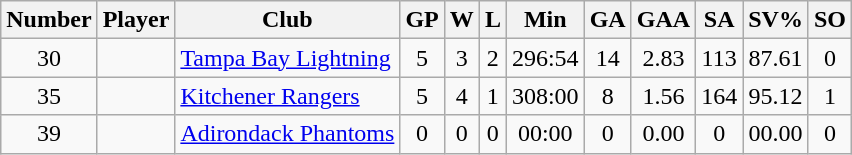<table class="wikitable sortable" style="text-align: center;">
<tr>
<th>Number</th>
<th>Player</th>
<th>Club</th>
<th>GP</th>
<th>W</th>
<th>L</th>
<th>Min</th>
<th>GA</th>
<th>GAA</th>
<th>SA</th>
<th>SV%</th>
<th>SO</th>
</tr>
<tr>
<td>30</td>
<td align=left></td>
<td align=left> <a href='#'>Tampa Bay Lightning</a></td>
<td>5</td>
<td>3</td>
<td>2</td>
<td>296:54</td>
<td>14</td>
<td>2.83</td>
<td>113</td>
<td>87.61</td>
<td>0</td>
</tr>
<tr>
<td>35</td>
<td align=left></td>
<td align=left> <a href='#'>Kitchener Rangers</a></td>
<td>5</td>
<td>4</td>
<td>1</td>
<td>308:00</td>
<td>8</td>
<td>1.56</td>
<td>164</td>
<td>95.12</td>
<td>1</td>
</tr>
<tr>
<td>39</td>
<td align=left></td>
<td align=left> <a href='#'>Adirondack Phantoms</a></td>
<td>0</td>
<td>0</td>
<td>0</td>
<td>00:00</td>
<td>0</td>
<td>0.00</td>
<td>0</td>
<td>00.00</td>
<td>0</td>
</tr>
</table>
